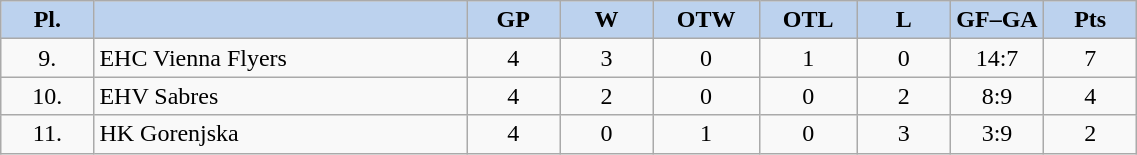<table class="wikitable" width="60%">
<tr style="font-weight:bold; background-color:#BCD2EE;" align="center" |>
<td width="5%">Pl.</td>
<td width="20%"></td>
<td width="5%">GP</td>
<td width="5%">W</td>
<td width="5%">OTW</td>
<td width="5%">OTL</td>
<td width="5%">L</td>
<td width="5%">GF–GA</td>
<td width="5%">Pts</td>
</tr>
<tr align="center">
<td>9.</td>
<td align="left"> EHC Vienna Flyers</td>
<td>4</td>
<td>3</td>
<td>0</td>
<td>1</td>
<td>0</td>
<td>14:7</td>
<td>7</td>
</tr>
<tr align="center">
<td>10.</td>
<td align="left"> EHV Sabres</td>
<td>4</td>
<td>2</td>
<td>0</td>
<td>0</td>
<td>2</td>
<td>8:9</td>
<td>4</td>
</tr>
<tr align="center">
<td>11.</td>
<td align="left"> HK Gorenjska</td>
<td>4</td>
<td>0</td>
<td>1</td>
<td>0</td>
<td>3</td>
<td>3:9</td>
<td>2</td>
</tr>
</table>
